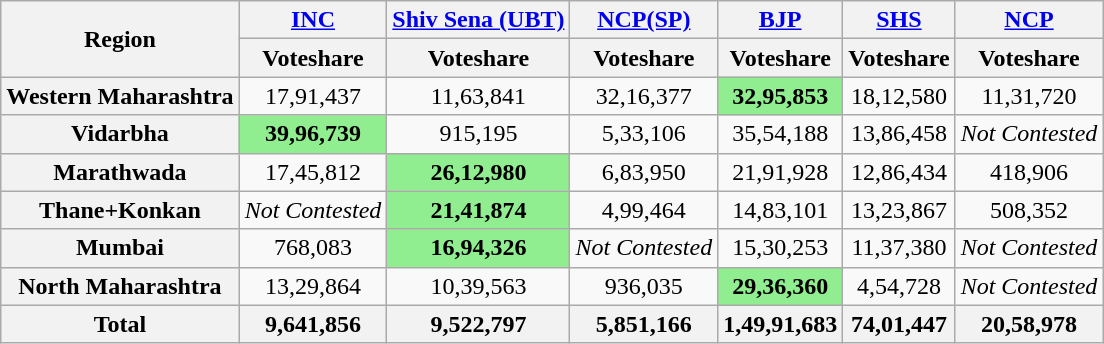<table class="wikitable sortable" style="text-align:center;">
<tr>
<th rowspan="2">Region</th>
<th><a href='#'>INC</a></th>
<th><a href='#'>Shiv Sena (UBT)</a></th>
<th><a href='#'>NCP(SP)</a></th>
<th><a href='#'>BJP</a></th>
<th><a href='#'>SHS</a></th>
<th><a href='#'>NCP</a></th>
</tr>
<tr>
<th>Voteshare</th>
<th>Voteshare</th>
<th>Voteshare</th>
<th>Voteshare</th>
<th>Voteshare</th>
<th>Voteshare</th>
</tr>
<tr>
<th>Western Maharashtra</th>
<td>17,91,437</td>
<td>11,63,841</td>
<td>32,16,377</td>
<td style="color:inherit;background:lightgreen;"><strong>32,95,853</strong></td>
<td>18,12,580</td>
<td>11,31,720</td>
</tr>
<tr>
<th>Vidarbha</th>
<td style="background:lightgreen;"><strong>39,96,739</strong></td>
<td>915,195</td>
<td>5,33,106</td>
<td>35,54,188</td>
<td>13,86,458</td>
<td><em>Not Contested</em></td>
</tr>
<tr>
<th>Marathwada</th>
<td>17,45,812</td>
<td style="background:lightgreen;"><strong>26,12,980</strong></td>
<td>6,83,950</td>
<td>21,91,928</td>
<td>12,86,434</td>
<td>418,906</td>
</tr>
<tr>
<th>Thane+Konkan</th>
<td><em>Not Contested</em></td>
<td style="background:lightgreen;"><strong>21,41,874</strong></td>
<td>4,99,464</td>
<td>14,83,101</td>
<td>13,23,867</td>
<td>508,352</td>
</tr>
<tr>
<th>Mumbai</th>
<td>768,083</td>
<td style="background:lightgreen;"><strong>16,94,326</strong></td>
<td><em>Not Contested</em></td>
<td>15,30,253</td>
<td>11,37,380</td>
<td><em>Not Contested</em></td>
</tr>
<tr>
<th>North Maharashtra</th>
<td>13,29,864</td>
<td>10,39,563</td>
<td>936,035</td>
<td style="color:inherit;background:lightgreen;"><strong>29,36,360</strong></td>
<td>4,54,728</td>
<td><em>Not Contested</em></td>
</tr>
<tr>
<th><strong>Total</strong></th>
<th>9,641,856</th>
<th>9,522,797</th>
<th>5,851,166</th>
<th><strong>1,49,91,683</strong></th>
<th>74,01,447</th>
<th>20,58,978</th>
</tr>
</table>
